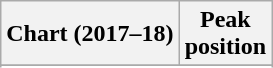<table class="wikitable sortable plainrowheaders" style="text-align:center">
<tr>
<th scope="col">Chart (2017–18)</th>
<th scope="col">Peak<br>position</th>
</tr>
<tr>
</tr>
<tr>
</tr>
<tr>
</tr>
<tr>
</tr>
<tr>
</tr>
</table>
